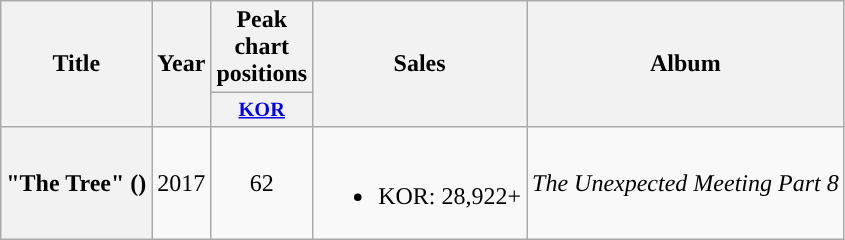<table class="wikitable plainrowheaders" style="text-align:center;">
<tr>
<th scope="col" rowspan="2">Title</th>
<th scope="col" rowspan="2">Year</th>
<th scope="col" colspan="1">Peak chart positions</th>
<th scope="col" rowspan="2">Sales</th>
<th scope="col" rowspan="2">Album</th>
</tr>
<tr>
<th scope="col" style="width:2.75em;font-size:85%;"><a href='#'>KOR</a><br></th>
</tr>
<tr>
<th scope="row">"The Tree" ()<br></th>
<td>2017</td>
<td>62</td>
<td><br><ul><li>KOR: 28,922+</li></ul></td>
<td><em>The Unexpected Meeting Part 8</em></td>
</tr>
</table>
